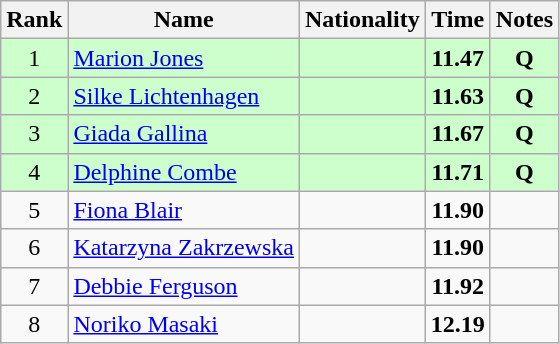<table class="wikitable sortable" style="text-align:center">
<tr>
<th>Rank</th>
<th>Name</th>
<th>Nationality</th>
<th>Time</th>
<th>Notes</th>
</tr>
<tr bgcolor=ccffcc>
<td>1</td>
<td align=left><a href='#'>Marion Jones</a></td>
<td align=left></td>
<td><strong>11.47</strong></td>
<td><strong>Q</strong></td>
</tr>
<tr bgcolor=ccffcc>
<td>2</td>
<td align=left><a href='#'>Silke Lichtenhagen</a></td>
<td align=left></td>
<td><strong>11.63</strong></td>
<td><strong>Q</strong></td>
</tr>
<tr bgcolor=ccffcc>
<td>3</td>
<td align=left><a href='#'>Giada Gallina</a></td>
<td align=left></td>
<td><strong>11.67</strong></td>
<td><strong>Q</strong></td>
</tr>
<tr bgcolor=ccffcc>
<td>4</td>
<td align=left><a href='#'>Delphine Combe</a></td>
<td align=left></td>
<td><strong>11.71</strong></td>
<td><strong>Q</strong></td>
</tr>
<tr>
<td>5</td>
<td align=left><a href='#'>Fiona Blair</a></td>
<td align=left></td>
<td><strong>11.90</strong></td>
<td></td>
</tr>
<tr>
<td>6</td>
<td align=left><a href='#'>Katarzyna Zakrzewska</a></td>
<td align=left></td>
<td><strong>11.90</strong></td>
<td></td>
</tr>
<tr>
<td>7</td>
<td align=left><a href='#'>Debbie Ferguson</a></td>
<td align=left></td>
<td><strong>11.92</strong></td>
<td></td>
</tr>
<tr>
<td>8</td>
<td align=left><a href='#'>Noriko Masaki</a></td>
<td align=left></td>
<td><strong>12.19</strong></td>
<td></td>
</tr>
</table>
